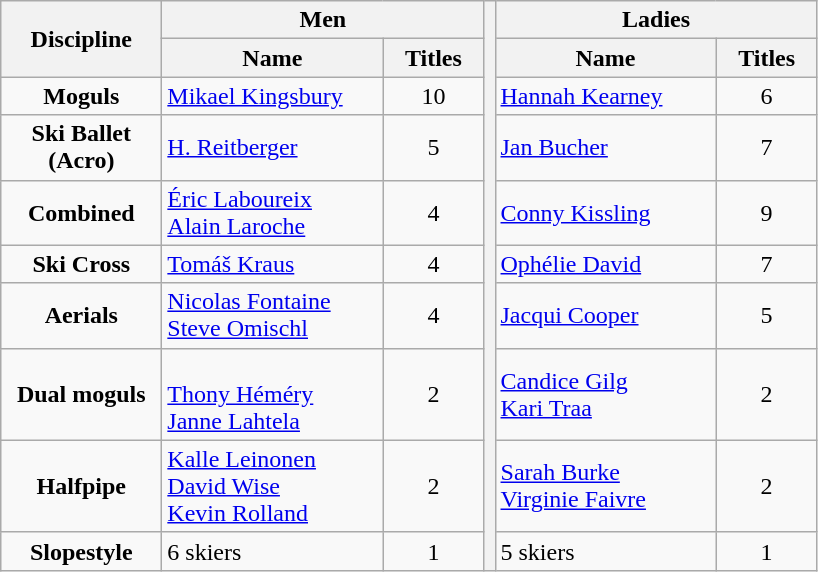<table class="wikitable">
<tr>
<th width="100" rowspan=2>Discipline</th>
<th colspan=2>Men</th>
<th rowspan=10></th>
<th colspan=2>Ladies</th>
</tr>
<tr>
<th width="140">Name</th>
<th width="60">Titles</th>
<th width="140">Name</th>
<th width="60">Titles</th>
</tr>
<tr>
<td align=center><strong>Moguls</strong></td>
<td> <a href='#'>Mikael Kingsbury</a></td>
<td align=center>10</td>
<td> <a href='#'>Hannah Kearney</a></td>
<td align=center>6</td>
</tr>
<tr>
<td align=center><strong>Ski Ballet (Acro)</strong></td>
<td> <a href='#'>H. Reitberger</a></td>
<td align=center>5</td>
<td> <a href='#'>Jan Bucher</a></td>
<td align=center>7</td>
</tr>
<tr>
<td align=center><strong>Combined</strong></td>
<td> <a href='#'>Éric Laboureix</a><br> <a href='#'>Alain Laroche</a></td>
<td align=center>4</td>
<td> <a href='#'>Conny Kissling</a></td>
<td align=center>9</td>
</tr>
<tr>
<td align=center><strong>Ski Cross</strong></td>
<td> <a href='#'>Tomáš Kraus</a></td>
<td align=center>4</td>
<td> <a href='#'>Ophélie David</a></td>
<td align=center>7</td>
</tr>
<tr>
<td align=center><strong>Aerials</strong></td>
<td> <a href='#'>Nicolas Fontaine</a><br> <a href='#'>Steve Omischl</a></td>
<td align=center>4</td>
<td> <a href='#'>Jacqui Cooper</a></td>
<td align=center>5</td>
</tr>
<tr>
<td align=center><strong>Dual moguls</strong></td>
<td><br> <a href='#'>Thony Héméry</a><br> <a href='#'>Janne Lahtela</a></td>
<td align=center>2</td>
<td> <a href='#'>Candice Gilg</a><br> <a href='#'>Kari Traa</a></td>
<td align=center>2</td>
</tr>
<tr>
<td align=center><strong>Halfpipe</strong></td>
<td> <a href='#'>Kalle Leinonen</a><br> <a href='#'>David Wise</a><br> <a href='#'>Kevin Rolland</a></td>
<td align=center>2</td>
<td> <a href='#'>Sarah Burke</a><br> <a href='#'>Virginie Faivre</a><br></td>
<td align=center>2</td>
</tr>
<tr>
<td align=center><strong>Slopestyle</strong></td>
<td>6 skiers</td>
<td align=center>1</td>
<td>5 skiers</td>
<td align=center>1</td>
</tr>
</table>
